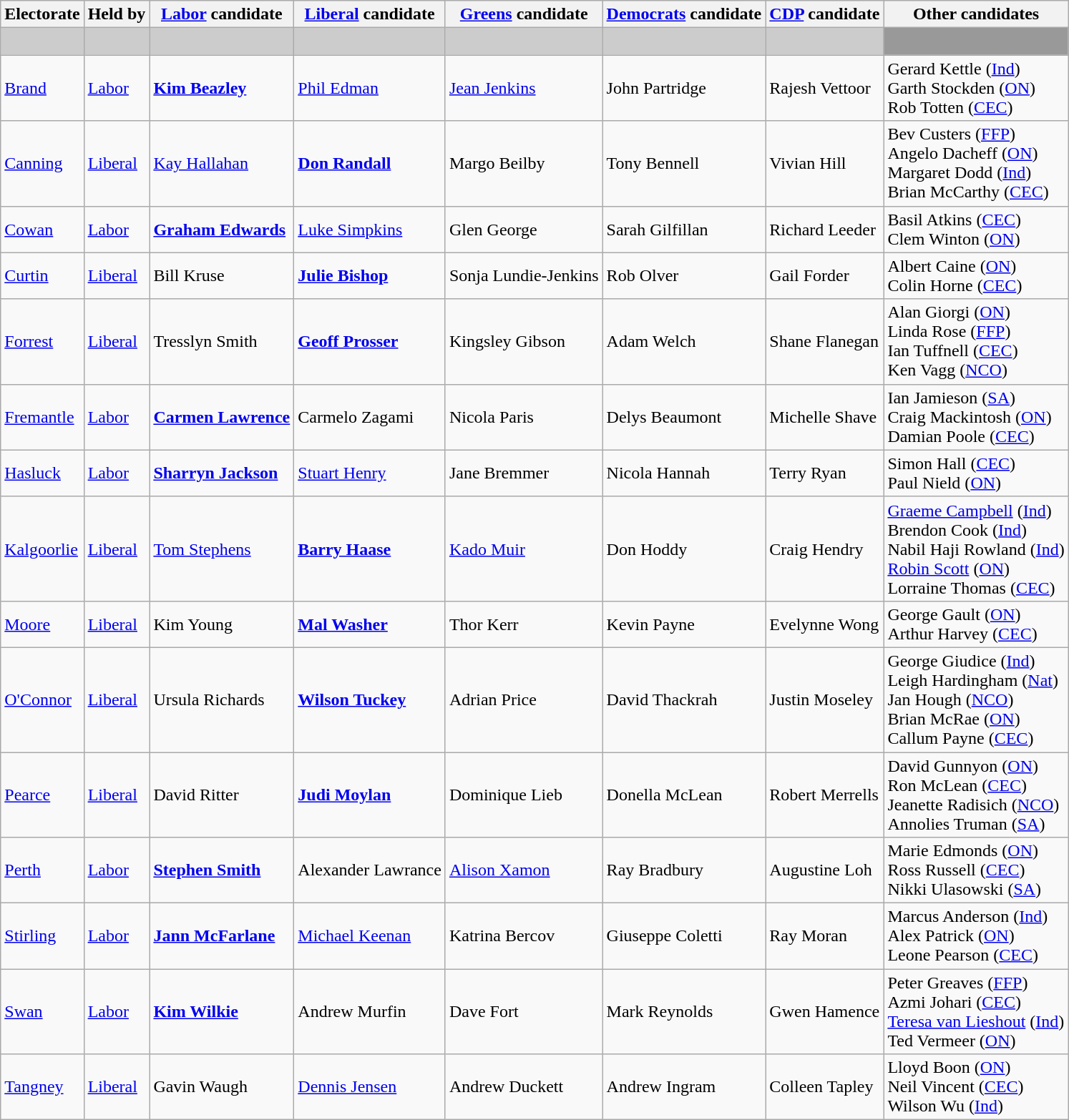<table class="wikitable">
<tr>
<th>Electorate</th>
<th>Held by</th>
<th><a href='#'>Labor</a> candidate</th>
<th><a href='#'>Liberal</a> candidate</th>
<th><a href='#'>Greens</a> candidate</th>
<th><a href='#'>Democrats</a> candidate</th>
<th><a href='#'>CDP</a> candidate</th>
<th>Other candidates</th>
</tr>
<tr style="background:#ccc;">
<td></td>
<td></td>
<td></td>
<td></td>
<td></td>
<td></td>
<td></td>
<td style="background:#999;"> </td>
</tr>
<tr>
<td><a href='#'>Brand</a></td>
<td><a href='#'>Labor</a></td>
<td><strong><a href='#'>Kim Beazley</a></strong></td>
<td><a href='#'>Phil Edman</a></td>
<td><a href='#'>Jean Jenkins</a></td>
<td>John Partridge</td>
<td>Rajesh Vettoor</td>
<td>Gerard Kettle (<a href='#'>Ind</a>)<br>Garth Stockden (<a href='#'>ON</a>)<br>Rob Totten (<a href='#'>CEC</a>)</td>
</tr>
<tr>
<td><a href='#'>Canning</a></td>
<td><a href='#'>Liberal</a></td>
<td><a href='#'>Kay Hallahan</a></td>
<td><strong><a href='#'>Don Randall</a></strong></td>
<td>Margo Beilby</td>
<td>Tony Bennell</td>
<td>Vivian Hill</td>
<td>Bev Custers (<a href='#'>FFP</a>)<br>Angelo Dacheff (<a href='#'>ON</a>)<br>Margaret Dodd (<a href='#'>Ind</a>)<br>Brian McCarthy (<a href='#'>CEC</a>)</td>
</tr>
<tr>
<td><a href='#'>Cowan</a></td>
<td><a href='#'>Labor</a></td>
<td><strong><a href='#'>Graham Edwards</a></strong></td>
<td><a href='#'>Luke Simpkins</a></td>
<td>Glen George</td>
<td>Sarah Gilfillan</td>
<td>Richard Leeder</td>
<td>Basil Atkins (<a href='#'>CEC</a>)<br>Clem Winton (<a href='#'>ON</a>)</td>
</tr>
<tr>
<td><a href='#'>Curtin</a></td>
<td><a href='#'>Liberal</a></td>
<td>Bill Kruse</td>
<td><strong><a href='#'>Julie Bishop</a></strong></td>
<td>Sonja Lundie-Jenkins</td>
<td>Rob Olver</td>
<td>Gail Forder</td>
<td>Albert Caine (<a href='#'>ON</a>)<br>Colin Horne (<a href='#'>CEC</a>)<br></td>
</tr>
<tr>
<td><a href='#'>Forrest</a></td>
<td><a href='#'>Liberal</a></td>
<td>Tresslyn Smith</td>
<td><strong><a href='#'>Geoff Prosser</a></strong></td>
<td>Kingsley Gibson</td>
<td>Adam Welch</td>
<td>Shane Flanegan</td>
<td>Alan Giorgi (<a href='#'>ON</a>)<br>Linda Rose (<a href='#'>FFP</a>)<br>Ian Tuffnell (<a href='#'>CEC</a>)<br>Ken Vagg (<a href='#'>NCO</a>)</td>
</tr>
<tr>
<td><a href='#'>Fremantle</a></td>
<td><a href='#'>Labor</a></td>
<td><strong><a href='#'>Carmen Lawrence</a></strong></td>
<td>Carmelo Zagami</td>
<td>Nicola Paris</td>
<td>Delys Beaumont</td>
<td>Michelle Shave</td>
<td>Ian Jamieson (<a href='#'>SA</a>)<br>Craig Mackintosh (<a href='#'>ON</a>)<br>Damian Poole (<a href='#'>CEC</a>)</td>
</tr>
<tr>
<td><a href='#'>Hasluck</a></td>
<td><a href='#'>Labor</a></td>
<td><strong><a href='#'>Sharryn Jackson</a></strong></td>
<td><a href='#'>Stuart Henry</a></td>
<td>Jane Bremmer</td>
<td>Nicola Hannah</td>
<td>Terry Ryan</td>
<td>Simon Hall (<a href='#'>CEC</a>)<br>Paul Nield (<a href='#'>ON</a>)</td>
</tr>
<tr>
<td><a href='#'>Kalgoorlie</a></td>
<td><a href='#'>Liberal</a></td>
<td><a href='#'>Tom Stephens</a></td>
<td><strong><a href='#'>Barry Haase</a></strong></td>
<td><a href='#'>Kado Muir</a></td>
<td>Don Hoddy</td>
<td>Craig Hendry</td>
<td><a href='#'>Graeme Campbell</a> (<a href='#'>Ind</a>)<br>Brendon Cook (<a href='#'>Ind</a>)<br>Nabil Haji Rowland (<a href='#'>Ind</a>)<br><a href='#'>Robin Scott</a> (<a href='#'>ON</a>)<br>Lorraine Thomas (<a href='#'>CEC</a>)</td>
</tr>
<tr>
<td><a href='#'>Moore</a></td>
<td><a href='#'>Liberal</a></td>
<td>Kim Young</td>
<td><strong><a href='#'>Mal Washer</a></strong></td>
<td>Thor Kerr</td>
<td>Kevin Payne</td>
<td>Evelynne Wong</td>
<td>George Gault (<a href='#'>ON</a>)<br>Arthur Harvey (<a href='#'>CEC</a>)</td>
</tr>
<tr>
<td><a href='#'>O'Connor</a></td>
<td><a href='#'>Liberal</a></td>
<td>Ursula Richards</td>
<td><strong><a href='#'>Wilson Tuckey</a></strong></td>
<td>Adrian Price</td>
<td>David Thackrah</td>
<td>Justin Moseley</td>
<td>George Giudice (<a href='#'>Ind</a>)<br>Leigh Hardingham (<a href='#'>Nat</a>)<br>Jan Hough (<a href='#'>NCO</a>)<br>Brian McRae (<a href='#'>ON</a>)<br>Callum Payne (<a href='#'>CEC</a>)</td>
</tr>
<tr>
<td><a href='#'>Pearce</a></td>
<td><a href='#'>Liberal</a></td>
<td>David Ritter</td>
<td><strong><a href='#'>Judi Moylan</a></strong></td>
<td>Dominique Lieb</td>
<td>Donella McLean</td>
<td>Robert Merrells</td>
<td>David Gunnyon (<a href='#'>ON</a>)<br>Ron McLean (<a href='#'>CEC</a>)<br>Jeanette Radisich (<a href='#'>NCO</a>)<br>Annolies Truman (<a href='#'>SA</a>)</td>
</tr>
<tr>
<td><a href='#'>Perth</a></td>
<td><a href='#'>Labor</a></td>
<td><strong><a href='#'>Stephen Smith</a></strong></td>
<td>Alexander Lawrance</td>
<td><a href='#'>Alison Xamon</a></td>
<td>Ray Bradbury</td>
<td>Augustine Loh</td>
<td>Marie Edmonds (<a href='#'>ON</a>)<br>Ross Russell (<a href='#'>CEC</a>)<br>Nikki Ulasowski (<a href='#'>SA</a>)</td>
</tr>
<tr>
<td><a href='#'>Stirling</a></td>
<td><a href='#'>Labor</a></td>
<td><strong><a href='#'>Jann McFarlane</a></strong></td>
<td><a href='#'>Michael Keenan</a></td>
<td>Katrina Bercov</td>
<td>Giuseppe Coletti</td>
<td>Ray Moran</td>
<td>Marcus Anderson (<a href='#'>Ind</a>)<br>Alex Patrick (<a href='#'>ON</a>)<br>Leone Pearson (<a href='#'>CEC</a>)</td>
</tr>
<tr>
<td><a href='#'>Swan</a></td>
<td><a href='#'>Labor</a></td>
<td><strong><a href='#'>Kim Wilkie</a></strong></td>
<td>Andrew Murfin</td>
<td>Dave Fort</td>
<td>Mark Reynolds</td>
<td>Gwen Hamence</td>
<td>Peter Greaves (<a href='#'>FFP</a>)<br>Azmi Johari (<a href='#'>CEC</a>)<br><a href='#'>Teresa van Lieshout</a> (<a href='#'>Ind</a>)<br>Ted Vermeer (<a href='#'>ON</a>)</td>
</tr>
<tr>
<td><a href='#'>Tangney</a></td>
<td><a href='#'>Liberal</a></td>
<td>Gavin Waugh</td>
<td><a href='#'>Dennis Jensen</a></td>
<td>Andrew Duckett</td>
<td>Andrew Ingram</td>
<td>Colleen Tapley</td>
<td>Lloyd Boon (<a href='#'>ON</a>)<br>Neil Vincent (<a href='#'>CEC</a>)<br>Wilson Wu (<a href='#'>Ind</a>)</td>
</tr>
</table>
